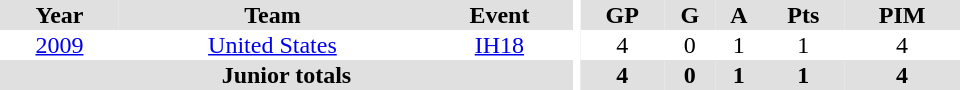<table border="0" cellpadding="1" cellspacing="0" ID="Table3" style="text-align:center; width:40em;">
<tr bgcolor="#e0e0e0">
<th>Year</th>
<th>Team</th>
<th>Event</th>
<th rowspan="99" bgcolor="#ffffff"></th>
<th>GP</th>
<th>G</th>
<th>A</th>
<th>Pts</th>
<th>PIM</th>
</tr>
<tr>
<td><a href='#'>2009</a></td>
<td><a href='#'>United States</a></td>
<td><a href='#'>IH18</a></td>
<td>4</td>
<td>0</td>
<td>1</td>
<td>1</td>
<td>4</td>
</tr>
<tr bgcolor="#e0e0e0">
<th colspan="3">Junior totals</th>
<th>4</th>
<th>0</th>
<th>1</th>
<th>1</th>
<th>4</th>
</tr>
</table>
